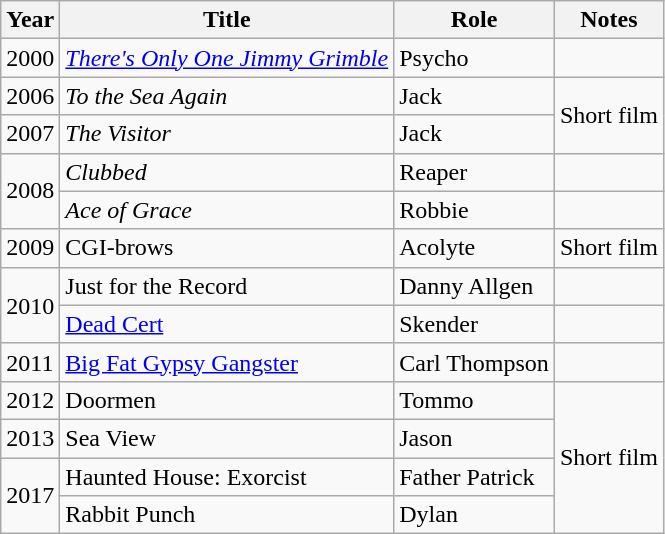<table class="wikitable">
<tr>
<th>Year</th>
<th>Title</th>
<th>Role</th>
<th>Notes</th>
</tr>
<tr>
<td>2000</td>
<td><em><a href='#'>There's Only One Jimmy Grimble</a></em></td>
<td>Psycho</td>
<td></td>
</tr>
<tr>
<td>2006</td>
<td><em>To the Sea Again</em></td>
<td>Jack</td>
<td rowspan="2">Short film</td>
</tr>
<tr>
<td>2007</td>
<td><em>The Visitor</em></td>
<td>Jack</td>
</tr>
<tr>
<td rowspan="2">2008</td>
<td><em>Clubbed</em></td>
<td>Reaper</td>
<td></td>
</tr>
<tr>
<td><em>Ace of Grace</td>
<td>Robbie</td>
<td></td>
</tr>
<tr>
<td>2009</td>
<td></em>CGI-brows<em></td>
<td>Acolyte</td>
<td>Short film</td>
</tr>
<tr>
<td rowspan="2">2010</td>
<td></em>Just for the Record<em></td>
<td>Danny Allgen</td>
<td></td>
</tr>
<tr>
<td></em><a href='#'>Dead Cert</a><em></td>
<td>Skender</td>
<td></td>
</tr>
<tr>
<td>2011</td>
<td></em><a href='#'>Big Fat Gypsy Gangster</a><em></td>
<td>Carl Thompson</td>
<td></td>
</tr>
<tr>
<td>2012</td>
<td></em>Doormen<em></td>
<td>Tommo</td>
<td rowspan="4">Short film</td>
</tr>
<tr>
<td>2013</td>
<td></em>Sea View<em></td>
<td>Jason</td>
</tr>
<tr>
<td rowspan="2">2017</td>
<td></em>Haunted House: Exorcist<em></td>
<td>Father Patrick</td>
</tr>
<tr>
<td></em>Rabbit Punch<em></td>
<td>Dylan</td>
</tr>
</table>
